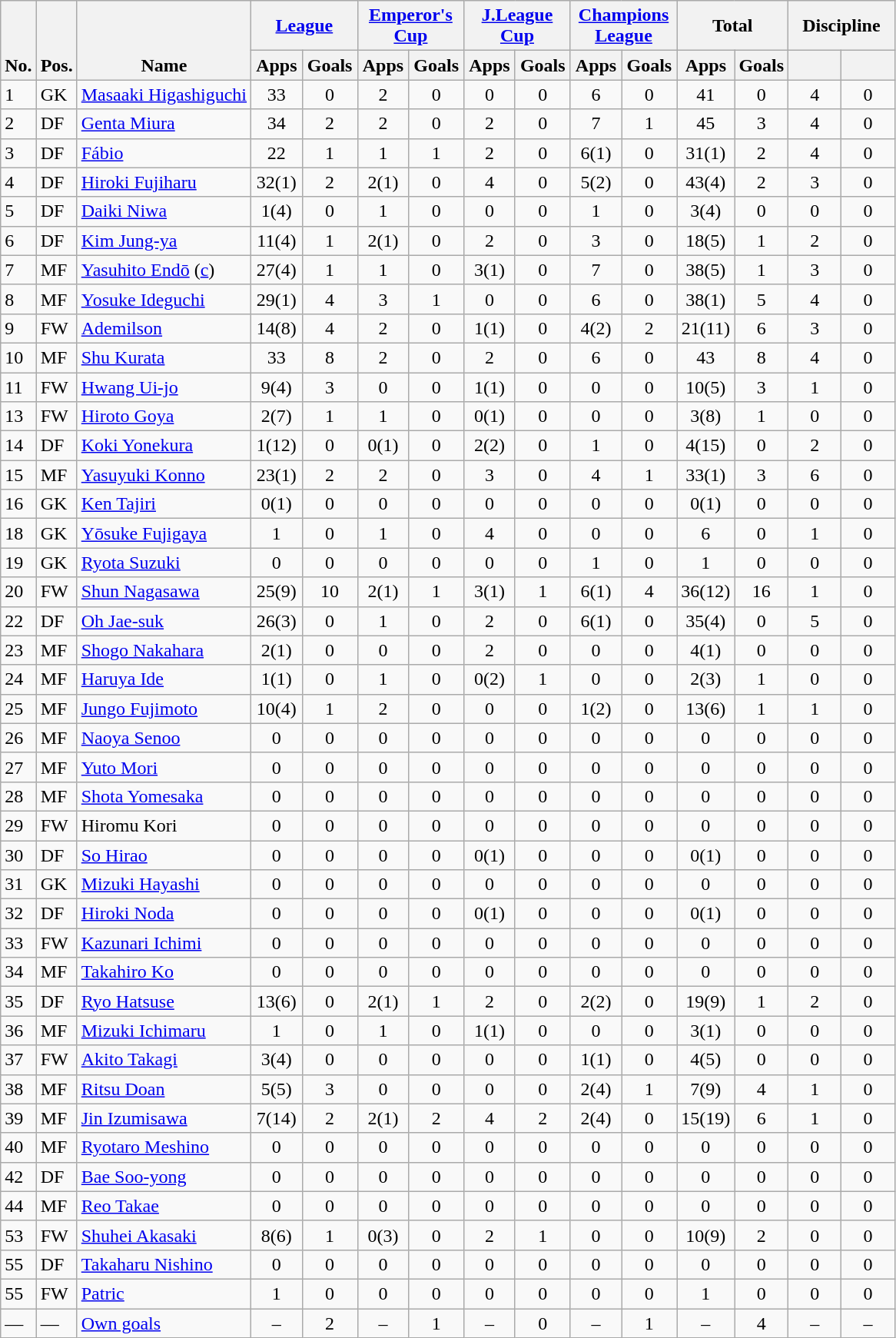<table class="wikitable" style="text-align:center">
<tr>
<th rowspan=2 style="vertical-align:bottom;">No.</th>
<th rowspan=2 style="vertical-align:bottom;">Pos.</th>
<th rowspan=2 style="vertical-align:bottom;">Name</th>
<th colspan=2 style="width:85px;"><a href='#'>League</a></th>
<th colspan=2 style="width:85px;"><a href='#'>Emperor's Cup</a></th>
<th colspan=2 style="width:85px;"><a href='#'>J.League Cup</a></th>
<th colspan=2 style="width:85px;"><a href='#'>Champions League</a></th>
<th colspan=2 style="width:85px;">Total</th>
<th colspan=2 style="width:85px;">Discipline</th>
</tr>
<tr>
<th>Apps</th>
<th>Goals</th>
<th>Apps</th>
<th>Goals</th>
<th>Apps</th>
<th>Goals</th>
<th>Apps</th>
<th>Goals</th>
<th>Apps</th>
<th>Goals</th>
<th></th>
<th></th>
</tr>
<tr>
<td align="left">1</td>
<td align="left">GK</td>
<td align="left"> <a href='#'>Masaaki Higashiguchi</a></td>
<td>33</td>
<td>0</td>
<td>2</td>
<td>0</td>
<td>0</td>
<td>0</td>
<td>6</td>
<td>0</td>
<td>41</td>
<td>0</td>
<td>4</td>
<td>0</td>
</tr>
<tr>
<td align="left">2</td>
<td align="left">DF</td>
<td align="left"> <a href='#'>Genta Miura</a></td>
<td>34</td>
<td>2</td>
<td>2</td>
<td>0</td>
<td>2</td>
<td>0</td>
<td>7</td>
<td>1</td>
<td>45</td>
<td>3</td>
<td>4</td>
<td>0</td>
</tr>
<tr>
<td align="left">3</td>
<td align="left">DF</td>
<td align="left"> <a href='#'>Fábio</a></td>
<td>22</td>
<td>1</td>
<td>1</td>
<td>1</td>
<td>2</td>
<td>0</td>
<td>6(1)</td>
<td>0</td>
<td>31(1)</td>
<td>2</td>
<td>4</td>
<td>0</td>
</tr>
<tr>
<td align="left">4</td>
<td align="left">DF</td>
<td align="left"> <a href='#'>Hiroki Fujiharu</a></td>
<td>32(1)</td>
<td>2</td>
<td>2(1)</td>
<td>0</td>
<td>4</td>
<td>0</td>
<td>5(2)</td>
<td>0</td>
<td>43(4)</td>
<td>2</td>
<td>3</td>
<td>0</td>
</tr>
<tr>
<td align="left">5</td>
<td align="left">DF</td>
<td align="left"> <a href='#'>Daiki Niwa</a></td>
<td>1(4)</td>
<td>0</td>
<td>1</td>
<td>0</td>
<td>0</td>
<td>0</td>
<td>1</td>
<td>0</td>
<td>3(4)</td>
<td>0</td>
<td>0</td>
<td>0</td>
</tr>
<tr>
<td align="left">6</td>
<td align="left">DF</td>
<td align="left"> <a href='#'>Kim Jung-ya</a></td>
<td>11(4)</td>
<td>1</td>
<td>2(1)</td>
<td>0</td>
<td>2</td>
<td>0</td>
<td>3</td>
<td>0</td>
<td>18(5)</td>
<td>1</td>
<td>2</td>
<td>0</td>
</tr>
<tr>
<td align="left">7</td>
<td align="left">MF</td>
<td align="left"> <a href='#'>Yasuhito Endō</a> (<a href='#'>c</a>)</td>
<td>27(4)</td>
<td>1</td>
<td>1</td>
<td>0</td>
<td>3(1)</td>
<td>0</td>
<td>7</td>
<td>0</td>
<td>38(5)</td>
<td>1</td>
<td>3</td>
<td>0</td>
</tr>
<tr>
<td align="left">8</td>
<td align="left">MF</td>
<td align="left"> <a href='#'>Yosuke Ideguchi</a></td>
<td>29(1)</td>
<td>4</td>
<td>3</td>
<td>1</td>
<td>0</td>
<td>0</td>
<td>6</td>
<td>0</td>
<td>38(1)</td>
<td>5</td>
<td>4</td>
<td>0</td>
</tr>
<tr>
<td align="left">9</td>
<td align="left">FW</td>
<td align="left"> <a href='#'>Ademilson</a></td>
<td>14(8)</td>
<td>4</td>
<td>2</td>
<td>0</td>
<td>1(1)</td>
<td>0</td>
<td>4(2)</td>
<td>2</td>
<td>21(11)</td>
<td>6</td>
<td>3</td>
<td>0</td>
</tr>
<tr ->
<td align="left">10</td>
<td align="left">MF</td>
<td align="left"> <a href='#'>Shu Kurata</a></td>
<td>33</td>
<td>8</td>
<td>2</td>
<td>0</td>
<td>2</td>
<td>0</td>
<td>6</td>
<td>0</td>
<td>43</td>
<td>8</td>
<td>4</td>
<td>0</td>
</tr>
<tr>
<td align="left">11</td>
<td align="left">FW</td>
<td align="left"> <a href='#'>Hwang Ui-jo</a></td>
<td>9(4)</td>
<td>3</td>
<td>0</td>
<td>0</td>
<td>1(1)</td>
<td>0</td>
<td>0</td>
<td>0</td>
<td>10(5)</td>
<td>3</td>
<td>1</td>
<td>0</td>
</tr>
<tr>
<td align="left">13</td>
<td align="left">FW</td>
<td align="left"> <a href='#'>Hiroto Goya</a></td>
<td>2(7)</td>
<td>1</td>
<td>1</td>
<td>0</td>
<td>0(1)</td>
<td>0</td>
<td>0</td>
<td>0</td>
<td>3(8)</td>
<td>1</td>
<td>0</td>
<td>0</td>
</tr>
<tr>
<td align="left">14</td>
<td align="left">DF</td>
<td align="left"> <a href='#'>Koki Yonekura</a></td>
<td>1(12)</td>
<td>0</td>
<td>0(1)</td>
<td>0</td>
<td>2(2)</td>
<td>0</td>
<td>1</td>
<td>0</td>
<td>4(15)</td>
<td>0</td>
<td>2</td>
<td>0</td>
</tr>
<tr>
<td align="left">15</td>
<td align="left">MF</td>
<td align="left"> <a href='#'>Yasuyuki Konno</a></td>
<td>23(1)</td>
<td>2</td>
<td>2</td>
<td>0</td>
<td>3</td>
<td>0</td>
<td>4</td>
<td>1</td>
<td>33(1)</td>
<td>3</td>
<td>6</td>
<td>0</td>
</tr>
<tr>
<td align="left">16</td>
<td align="left">GK</td>
<td align="left"> <a href='#'>Ken Tajiri</a></td>
<td>0(1)</td>
<td>0</td>
<td>0</td>
<td>0</td>
<td>0</td>
<td>0</td>
<td>0</td>
<td>0</td>
<td>0(1)</td>
<td>0</td>
<td>0</td>
<td>0</td>
</tr>
<tr>
<td align="left">18</td>
<td align="left">GK</td>
<td align="left"> <a href='#'>Yōsuke Fujigaya</a></td>
<td>1</td>
<td>0</td>
<td>1</td>
<td>0</td>
<td>4</td>
<td>0</td>
<td>0</td>
<td>0</td>
<td>6</td>
<td>0</td>
<td>1</td>
<td>0</td>
</tr>
<tr>
<td align="left">19</td>
<td align="left">GK</td>
<td align="left"> <a href='#'>Ryota Suzuki</a></td>
<td>0</td>
<td>0</td>
<td>0</td>
<td>0</td>
<td>0</td>
<td>0</td>
<td>1</td>
<td>0</td>
<td>1</td>
<td>0</td>
<td>0</td>
<td>0</td>
</tr>
<tr>
<td align="left">20</td>
<td align="left">FW</td>
<td align="left"> <a href='#'>Shun Nagasawa</a></td>
<td>25(9)</td>
<td>10</td>
<td>2(1)</td>
<td>1</td>
<td>3(1)</td>
<td>1</td>
<td>6(1)</td>
<td>4</td>
<td>36(12)</td>
<td>16</td>
<td>1</td>
<td>0</td>
</tr>
<tr>
<td align="left">22</td>
<td align="left">DF</td>
<td align="left"> <a href='#'>Oh Jae-suk</a></td>
<td>26(3)</td>
<td>0</td>
<td>1</td>
<td>0</td>
<td>2</td>
<td>0</td>
<td>6(1)</td>
<td>0</td>
<td>35(4)</td>
<td>0</td>
<td>5</td>
<td>0</td>
</tr>
<tr>
<td align="left">23</td>
<td align="left">MF</td>
<td align="left"> <a href='#'>Shogo Nakahara</a></td>
<td>2(1)</td>
<td>0</td>
<td>0</td>
<td>0</td>
<td>2</td>
<td>0</td>
<td>0</td>
<td>0</td>
<td>4(1)</td>
<td>0</td>
<td>0</td>
<td>0</td>
</tr>
<tr>
<td align="left">24</td>
<td align="left">MF</td>
<td align="left"> <a href='#'>Haruya Ide</a></td>
<td>1(1)</td>
<td>0</td>
<td>1</td>
<td>0</td>
<td>0(2)</td>
<td>1</td>
<td>0</td>
<td>0</td>
<td>2(3)</td>
<td>1</td>
<td>0</td>
<td>0</td>
</tr>
<tr>
<td align="left">25</td>
<td align="left">MF</td>
<td align="left"> <a href='#'>Jungo Fujimoto</a></td>
<td>10(4)</td>
<td>1</td>
<td>2</td>
<td>0</td>
<td>0</td>
<td>0</td>
<td>1(2)</td>
<td>0</td>
<td>13(6)</td>
<td>1</td>
<td>1</td>
<td>0</td>
</tr>
<tr>
<td align="left">26</td>
<td align="left">MF</td>
<td align="left"> <a href='#'>Naoya Senoo</a></td>
<td>0</td>
<td>0</td>
<td>0</td>
<td>0</td>
<td>0</td>
<td>0</td>
<td>0</td>
<td>0</td>
<td>0</td>
<td>0</td>
<td>0</td>
<td>0</td>
</tr>
<tr>
<td align="left">27</td>
<td align="left">MF</td>
<td align="left"> <a href='#'>Yuto Mori</a></td>
<td>0</td>
<td>0</td>
<td>0</td>
<td>0</td>
<td>0</td>
<td>0</td>
<td>0</td>
<td>0</td>
<td>0</td>
<td>0</td>
<td>0</td>
<td>0</td>
</tr>
<tr>
<td align="left">28</td>
<td align="left">MF</td>
<td align="left"> <a href='#'>Shota Yomesaka</a></td>
<td>0</td>
<td>0</td>
<td>0</td>
<td>0</td>
<td>0</td>
<td>0</td>
<td>0</td>
<td>0</td>
<td>0</td>
<td>0</td>
<td>0</td>
<td>0</td>
</tr>
<tr>
<td align="left">29</td>
<td align="left">FW</td>
<td align="left"> Hiromu Kori</td>
<td>0</td>
<td>0</td>
<td>0</td>
<td>0</td>
<td>0</td>
<td>0</td>
<td>0</td>
<td>0</td>
<td>0</td>
<td>0</td>
<td>0</td>
<td>0</td>
</tr>
<tr>
<td align="left">30</td>
<td align="left">DF</td>
<td align="left"> <a href='#'>So Hirao</a></td>
<td>0</td>
<td>0</td>
<td>0</td>
<td>0</td>
<td>0(1)</td>
<td>0</td>
<td>0</td>
<td>0</td>
<td>0(1)</td>
<td>0</td>
<td>0</td>
<td>0</td>
</tr>
<tr>
<td align="left">31</td>
<td align="left">GK</td>
<td align="left"> <a href='#'>Mizuki Hayashi</a></td>
<td>0</td>
<td>0</td>
<td>0</td>
<td>0</td>
<td>0</td>
<td>0</td>
<td>0</td>
<td>0</td>
<td>0</td>
<td>0</td>
<td>0</td>
<td>0</td>
</tr>
<tr>
<td align="left">32</td>
<td align="left">DF</td>
<td align="left"> <a href='#'>Hiroki Noda</a></td>
<td>0</td>
<td>0</td>
<td>0</td>
<td>0</td>
<td>0(1)</td>
<td>0</td>
<td>0</td>
<td>0</td>
<td>0(1)</td>
<td>0</td>
<td>0</td>
<td>0</td>
</tr>
<tr>
<td align="left">33</td>
<td align="left">FW</td>
<td align="left"> <a href='#'>Kazunari Ichimi</a></td>
<td>0</td>
<td>0</td>
<td>0</td>
<td>0</td>
<td>0</td>
<td>0</td>
<td>0</td>
<td>0</td>
<td>0</td>
<td>0</td>
<td>0</td>
<td>0</td>
</tr>
<tr>
<td align="left">34</td>
<td align="left">MF</td>
<td align="left"> <a href='#'>Takahiro Ko</a></td>
<td>0</td>
<td>0</td>
<td>0</td>
<td>0</td>
<td>0</td>
<td>0</td>
<td>0</td>
<td>0</td>
<td>0</td>
<td>0</td>
<td>0</td>
<td>0</td>
</tr>
<tr>
<td align="left">35</td>
<td align="left">DF</td>
<td align="left"> <a href='#'>Ryo Hatsuse</a></td>
<td>13(6)</td>
<td>0</td>
<td>2(1)</td>
<td>1</td>
<td>2</td>
<td>0</td>
<td>2(2)</td>
<td>0</td>
<td>19(9)</td>
<td>1</td>
<td>2</td>
<td>0</td>
</tr>
<tr>
<td align="left">36</td>
<td align="left">MF</td>
<td align="left"> <a href='#'>Mizuki Ichimaru</a></td>
<td>1</td>
<td>0</td>
<td>1</td>
<td>0</td>
<td>1(1)</td>
<td>0</td>
<td>0</td>
<td>0</td>
<td>3(1)</td>
<td>0</td>
<td>0</td>
<td>0</td>
</tr>
<tr>
<td align="left">37</td>
<td align="left">FW</td>
<td align="left"> <a href='#'>Akito Takagi</a></td>
<td>3(4)</td>
<td>0</td>
<td>0</td>
<td>0</td>
<td>0</td>
<td>0</td>
<td>1(1)</td>
<td>0</td>
<td>4(5)</td>
<td>0</td>
<td>0</td>
<td>0</td>
</tr>
<tr>
<td align="left">38</td>
<td align="left">MF</td>
<td align="left"> <a href='#'>Ritsu Doan</a></td>
<td>5(5)</td>
<td>3</td>
<td>0</td>
<td>0</td>
<td>0</td>
<td>0</td>
<td>2(4)</td>
<td>1</td>
<td>7(9)</td>
<td>4</td>
<td>1</td>
<td>0</td>
</tr>
<tr>
<td align="left">39</td>
<td align="left">MF</td>
<td align="left"> <a href='#'>Jin Izumisawa</a></td>
<td>7(14)</td>
<td>2</td>
<td>2(1)</td>
<td>2</td>
<td>4</td>
<td>2</td>
<td>2(4)</td>
<td>0</td>
<td>15(19)</td>
<td>6</td>
<td>1</td>
<td>0</td>
</tr>
<tr>
<td align="left">40</td>
<td align="left">MF</td>
<td align="left"> <a href='#'>Ryotaro Meshino</a></td>
<td>0</td>
<td>0</td>
<td>0</td>
<td>0</td>
<td>0</td>
<td>0</td>
<td>0</td>
<td>0</td>
<td>0</td>
<td>0</td>
<td>0</td>
<td>0</td>
</tr>
<tr>
<td align="left">42</td>
<td align="left">DF</td>
<td align="left"> <a href='#'>Bae Soo-yong</a></td>
<td>0</td>
<td>0</td>
<td>0</td>
<td>0</td>
<td>0</td>
<td>0</td>
<td>0</td>
<td>0</td>
<td>0</td>
<td>0</td>
<td>0</td>
<td>0</td>
</tr>
<tr>
<td align="left">44</td>
<td align="left">MF</td>
<td align="left"> <a href='#'>Reo Takae</a></td>
<td>0</td>
<td>0</td>
<td>0</td>
<td>0</td>
<td>0</td>
<td>0</td>
<td>0</td>
<td>0</td>
<td>0</td>
<td>0</td>
<td>0</td>
<td>0</td>
</tr>
<tr>
<td align="left">53</td>
<td align="left">FW</td>
<td align="left"> <a href='#'>Shuhei Akasaki</a></td>
<td>8(6)</td>
<td>1</td>
<td>0(3)</td>
<td>0</td>
<td>2</td>
<td>1</td>
<td>0</td>
<td>0</td>
<td>10(9)</td>
<td>2</td>
<td>0</td>
<td>0</td>
</tr>
<tr>
<td align="left">55</td>
<td align="left">DF</td>
<td align="left"> <a href='#'>Takaharu Nishino</a></td>
<td>0</td>
<td>0</td>
<td>0</td>
<td>0</td>
<td>0</td>
<td>0</td>
<td>0</td>
<td>0</td>
<td>0</td>
<td>0</td>
<td>0</td>
<td>0</td>
</tr>
<tr>
<td align="left">55</td>
<td align="left">FW</td>
<td align="left"> <a href='#'>Patric</a></td>
<td>1</td>
<td>0</td>
<td>0</td>
<td>0</td>
<td>0</td>
<td>0</td>
<td>0</td>
<td>0</td>
<td>1</td>
<td>0</td>
<td>0</td>
<td>0</td>
</tr>
<tr>
<td align="left">—</td>
<td align="left">—</td>
<td align="left"><a href='#'>Own goals</a></td>
<td>–</td>
<td>2</td>
<td>–</td>
<td>1</td>
<td>–</td>
<td>0</td>
<td>–</td>
<td>1</td>
<td>–</td>
<td>4</td>
<td>–</td>
<td>–</td>
</tr>
</table>
